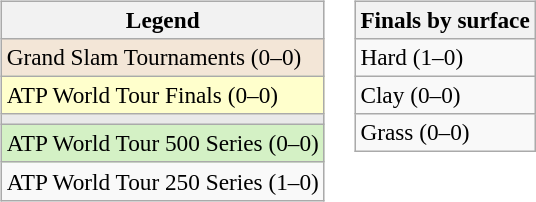<table>
<tr valign=top>
<td><br><table class=wikitable style=font-size:97%>
<tr>
<th>Legend</th>
</tr>
<tr bgcolor="#f3e6d7">
<td>Grand Slam Tournaments (0–0)</td>
</tr>
<tr bgcolor="ffffcc">
<td>ATP World Tour Finals (0–0)</td>
</tr>
<tr bgcolor="#e9e9e9">
<td></td>
</tr>
<tr bgcolor=#d4f1c5>
<td>ATP World Tour 500 Series (0–0)</td>
</tr>
<tr>
<td>ATP World Tour 250 Series (1–0)</td>
</tr>
</table>
</td>
<td><br><table class="wikitable" style="font-size:97%;">
<tr>
<th>Finals by surface</th>
</tr>
<tr>
<td>Hard (1–0)</td>
</tr>
<tr>
<td>Clay (0–0)</td>
</tr>
<tr>
<td>Grass (0–0)</td>
</tr>
</table>
</td>
</tr>
</table>
